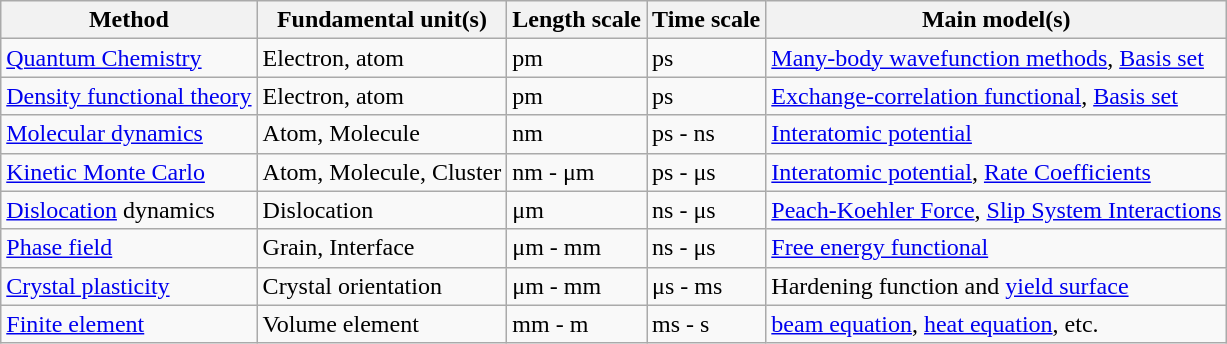<table class="wikitable sortable">
<tr>
<th>Method</th>
<th>Fundamental unit(s)</th>
<th>Length scale</th>
<th>Time scale</th>
<th>Main model(s)</th>
</tr>
<tr>
<td><a href='#'>Quantum Chemistry</a></td>
<td>Electron, atom</td>
<td>pm</td>
<td>ps</td>
<td><a href='#'>Many-body wavefunction methods</a>, <a href='#'>Basis set</a></td>
</tr>
<tr>
<td><a href='#'>Density functional theory</a></td>
<td>Electron, atom</td>
<td>pm</td>
<td>ps</td>
<td><a href='#'>Exchange-correlation functional</a>, <a href='#'>Basis set</a></td>
</tr>
<tr>
<td><a href='#'>Molecular dynamics</a></td>
<td>Atom, Molecule</td>
<td>nm</td>
<td>ps - ns</td>
<td><a href='#'>Interatomic potential</a></td>
</tr>
<tr>
<td><a href='#'>Kinetic Monte Carlo</a></td>
<td>Atom, Molecule, Cluster</td>
<td>nm - μm</td>
<td>ps - μs</td>
<td><a href='#'>Interatomic potential</a>, <a href='#'>Rate Coefficients</a></td>
</tr>
<tr>
<td><a href='#'>Dislocation</a> dynamics</td>
<td>Dislocation</td>
<td>μm</td>
<td>ns - μs</td>
<td><a href='#'>Peach-Koehler Force</a>, <a href='#'>Slip System Interactions</a></td>
</tr>
<tr>
<td><a href='#'>Phase field</a></td>
<td>Grain, Interface</td>
<td>μm - mm</td>
<td>ns - μs</td>
<td><a href='#'>Free energy functional</a></td>
</tr>
<tr>
<td><a href='#'>Crystal plasticity</a></td>
<td>Crystal orientation</td>
<td>μm - mm</td>
<td>μs - ms</td>
<td>Hardening function and <a href='#'>yield surface</a></td>
</tr>
<tr>
<td><a href='#'>Finite element</a></td>
<td>Volume element</td>
<td>mm - m</td>
<td>ms - s</td>
<td><a href='#'>beam equation</a>, <a href='#'>heat equation</a>, etc.</td>
</tr>
</table>
